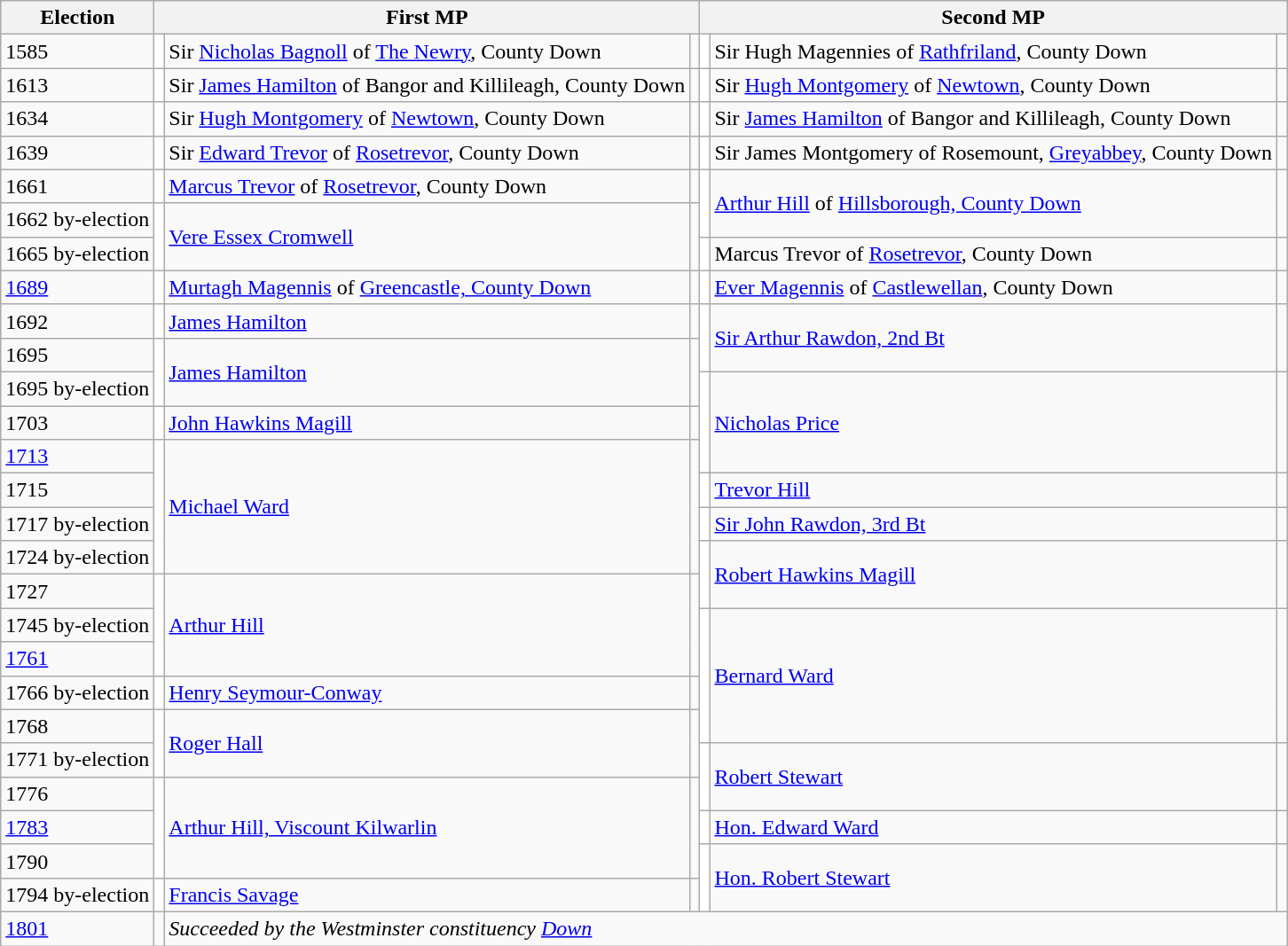<table class="wikitable">
<tr>
<th>Election</th>
<th colspan=3>First MP</th>
<th colspan=3>Second MP</th>
</tr>
<tr>
<td>1585</td>
<td style="background-color: white"></td>
<td>Sir <a href='#'>Nicholas Bagnoll</a> of <a href='#'>The Newry</a>, County Down</td>
<td></td>
<td style="background-color: white"></td>
<td>Sir Hugh Magennies of <a href='#'>Rathfriland</a>, County Down</td>
<td></td>
</tr>
<tr>
<td>1613</td>
<td style="background-color: white"></td>
<td>Sir <a href='#'>James Hamilton</a> of Bangor and Killileagh, County Down</td>
<td></td>
<td style="background-color: white"></td>
<td>Sir <a href='#'>Hugh Montgomery</a> of <a href='#'>Newtown</a>, County Down</td>
<td></td>
</tr>
<tr>
<td>1634</td>
<td style="background-color: white"></td>
<td>Sir <a href='#'>Hugh Montgomery</a> of <a href='#'>Newtown</a>, County Down</td>
<td></td>
<td style="background-color: white"></td>
<td>Sir <a href='#'>James Hamilton</a> of Bangor and Killileagh, County Down</td>
<td></td>
</tr>
<tr>
<td>1639</td>
<td style="background-color: white"></td>
<td>Sir <a href='#'>Edward Trevor</a> of <a href='#'>Rosetrevor</a>, County Down</td>
<td></td>
<td style="background-color: white"></td>
<td>Sir James Montgomery of Rosemount, <a href='#'>Greyabbey</a>, County Down</td>
<td></td>
</tr>
<tr>
<td>1661</td>
<td style="background-color: white"></td>
<td><a href='#'>Marcus Trevor</a> of <a href='#'>Rosetrevor</a>, County Down</td>
<td></td>
<td rowspan="2" style="background-color: white"></td>
<td rowspan="2"><a href='#'>Arthur Hill</a> of <a href='#'>Hillsborough, County Down</a></td>
<td rowspan="2"></td>
</tr>
<tr>
<td>1662 by-election</td>
<td rowspan="2" style="background-color: white"></td>
<td rowspan="2"><a href='#'>Vere Essex Cromwell</a></td>
<td rowspan="2"></td>
</tr>
<tr>
<td>1665 by-election</td>
<td style="background-color: white"></td>
<td>Marcus Trevor of <a href='#'>Rosetrevor</a>, County Down</td>
<td></td>
</tr>
<tr>
<td><a href='#'>1689</a></td>
<td style="background-color: white"></td>
<td><a href='#'>Murtagh Magennis</a> of <a href='#'>Greencastle, County Down</a></td>
<td></td>
<td style="background-color: white"></td>
<td><a href='#'>Ever Magennis</a> of <a href='#'>Castlewellan</a>, County Down</td>
<td></td>
</tr>
<tr>
<td>1692</td>
<td style="background-color: white"></td>
<td><a href='#'>James Hamilton</a></td>
<td></td>
<td rowspan=2 style="background-color: white"></td>
<td rowspan=2><a href='#'>Sir Arthur Rawdon, 2nd Bt</a></td>
<td rowspan=2></td>
</tr>
<tr>
<td>1695</td>
<td rowspan="2" style="background-color: white"></td>
<td rowspan=2><a href='#'>James Hamilton</a></td>
<td rowspan=2></td>
</tr>
<tr>
<td>1695 by-election</td>
<td rowspan="3" style="background-color: white"></td>
<td rowspan="3"><a href='#'>Nicholas Price</a></td>
<td rowspan="3"></td>
</tr>
<tr>
<td>1703</td>
<td style="background-color: white"></td>
<td><a href='#'>John Hawkins Magill</a></td>
<td></td>
</tr>
<tr>
<td><a href='#'>1713</a></td>
<td rowspan="4" style="background-color: white"></td>
<td rowspan="4"><a href='#'>Michael Ward</a></td>
<td rowspan="4"></td>
</tr>
<tr>
<td>1715</td>
<td style="background-color: white"></td>
<td><a href='#'>Trevor Hill</a></td>
<td></td>
</tr>
<tr>
<td>1717 by-election</td>
<td style="background-color: white"></td>
<td><a href='#'>Sir John Rawdon, 3rd Bt</a></td>
<td></td>
</tr>
<tr>
<td>1724 by-election</td>
<td rowspan="2" style="background-color: white"></td>
<td rowspan="2"><a href='#'>Robert Hawkins Magill</a></td>
<td rowspan="2"></td>
</tr>
<tr>
<td>1727</td>
<td rowspan="3" style="background-color: white"></td>
<td rowspan="3"><a href='#'>Arthur Hill</a></td>
<td rowspan="3"></td>
</tr>
<tr>
<td>1745 by-election</td>
<td rowspan="4" style="background-color: white"></td>
<td rowspan="4"><a href='#'>Bernard Ward</a></td>
<td rowspan="4"></td>
</tr>
<tr>
<td><a href='#'>1761</a></td>
</tr>
<tr>
<td>1766 by-election</td>
<td style="background-color: white"></td>
<td><a href='#'>Henry Seymour-Conway</a></td>
<td></td>
</tr>
<tr>
<td>1768</td>
<td rowspan="2" style="background-color: white"></td>
<td rowspan="2"><a href='#'>Roger Hall</a></td>
<td rowspan="2"></td>
</tr>
<tr>
<td>1771 by-election</td>
<td rowspan="2" style="background-color: white"></td>
<td rowspan="2"><a href='#'>Robert Stewart</a></td>
<td rowspan="2"></td>
</tr>
<tr>
<td>1776</td>
<td rowspan="3" style="background-color: white"></td>
<td rowspan="3"><a href='#'>Arthur Hill, Viscount Kilwarlin</a></td>
<td rowspan="3"></td>
</tr>
<tr>
<td><a href='#'>1783</a></td>
<td style="background-color: white"></td>
<td><a href='#'>Hon. Edward Ward</a></td>
<td></td>
</tr>
<tr>
<td>1790</td>
<td rowspan="2" style="background-color: white"></td>
<td rowspan="2"><a href='#'>Hon. Robert Stewart</a></td>
<td rowspan="2"></td>
</tr>
<tr>
<td>1794 by-election</td>
<td style="background-color: white"></td>
<td><a href='#'>Francis Savage</a></td>
<td></td>
</tr>
<tr>
<td><a href='#'>1801</a></td>
<td></td>
<td colspan="5"><em>Succeeded by the Westminster constituency <a href='#'>Down</a></em></td>
</tr>
</table>
